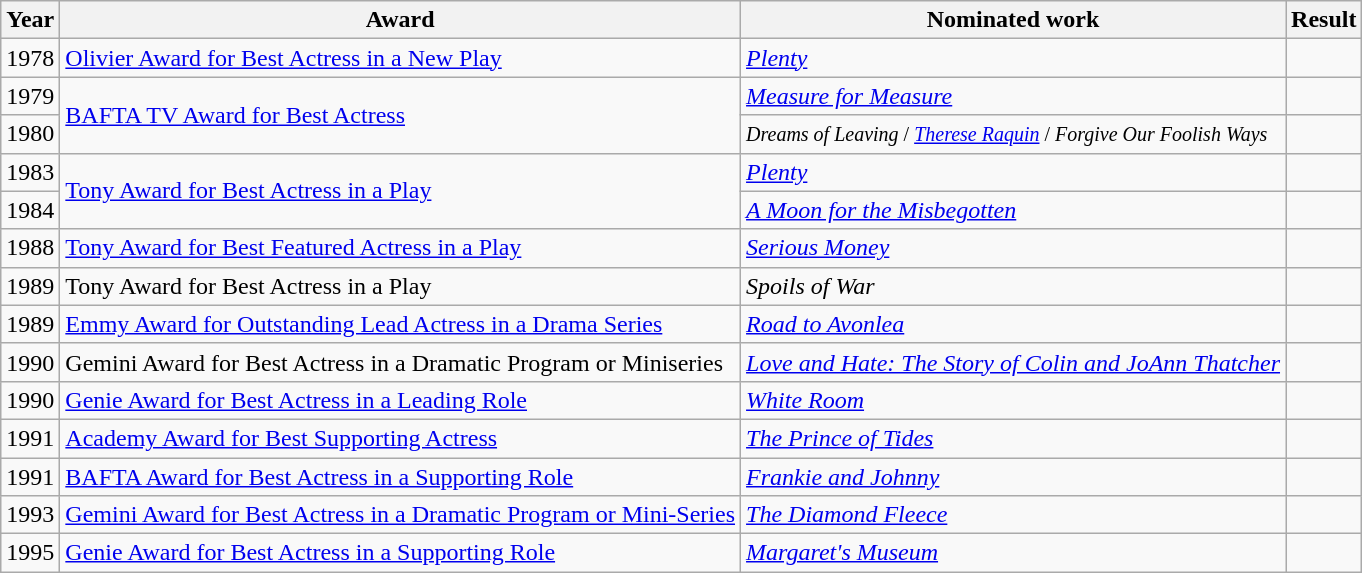<table class="wikitable">
<tr>
<th>Year</th>
<th>Award</th>
<th>Nominated work</th>
<th>Result</th>
</tr>
<tr>
<td>1978</td>
<td><a href='#'>Olivier Award for Best Actress in a New Play</a></td>
<td><em><a href='#'>Plenty</a></em></td>
<td></td>
</tr>
<tr>
<td>1979</td>
<td rowspan="2"><a href='#'>BAFTA TV Award for Best Actress</a></td>
<td><em><a href='#'>Measure for Measure</a></em></td>
<td></td>
</tr>
<tr>
<td>1980</td>
<td><small> <em>Dreams of Leaving</em> / <em><a href='#'>Therese Raquin</a></em> / <em>Forgive Our Foolish Ways</em> </small></td>
<td></td>
</tr>
<tr>
<td>1983</td>
<td rowspan="2"><a href='#'>Tony Award for Best Actress in a Play</a></td>
<td><em><a href='#'>Plenty</a></em></td>
<td></td>
</tr>
<tr>
<td>1984</td>
<td><em><a href='#'>A Moon for the Misbegotten</a></em></td>
<td></td>
</tr>
<tr>
<td>1988</td>
<td><a href='#'>Tony Award for Best Featured Actress in a Play</a></td>
<td><em><a href='#'>Serious Money</a></em></td>
<td></td>
</tr>
<tr>
<td>1989</td>
<td>Tony Award for Best Actress in a Play</td>
<td><em>Spoils of War</em></td>
<td></td>
</tr>
<tr>
<td>1989</td>
<td><a href='#'>Emmy Award for Outstanding Lead Actress in a Drama Series</a></td>
<td><em><a href='#'>Road to Avonlea</a></em></td>
<td></td>
</tr>
<tr>
<td>1990</td>
<td>Gemini Award for Best Actress in a Dramatic Program or Miniseries</td>
<td><em><a href='#'>Love and Hate: The Story of Colin and JoAnn Thatcher</a></em></td>
<td></td>
</tr>
<tr>
<td>1990</td>
<td><a href='#'>Genie Award for Best Actress in a Leading Role</a></td>
<td><em><a href='#'>White Room</a></em></td>
<td></td>
</tr>
<tr>
<td>1991</td>
<td><a href='#'>Academy Award for Best Supporting Actress</a></td>
<td><em><a href='#'>The Prince of Tides</a></em></td>
<td></td>
</tr>
<tr>
<td>1991</td>
<td><a href='#'>BAFTA Award for Best Actress in a Supporting Role</a></td>
<td><em><a href='#'>Frankie and Johnny</a></em></td>
<td></td>
</tr>
<tr>
<td>1993</td>
<td><a href='#'>Gemini Award for Best Actress in a Dramatic Program or Mini-Series</a></td>
<td><em><a href='#'>The Diamond Fleece</a></em></td>
<td></td>
</tr>
<tr>
<td>1995</td>
<td><a href='#'>Genie Award for Best Actress in a Supporting Role</a></td>
<td><em><a href='#'>Margaret's Museum</a></em></td>
<td></td>
</tr>
</table>
